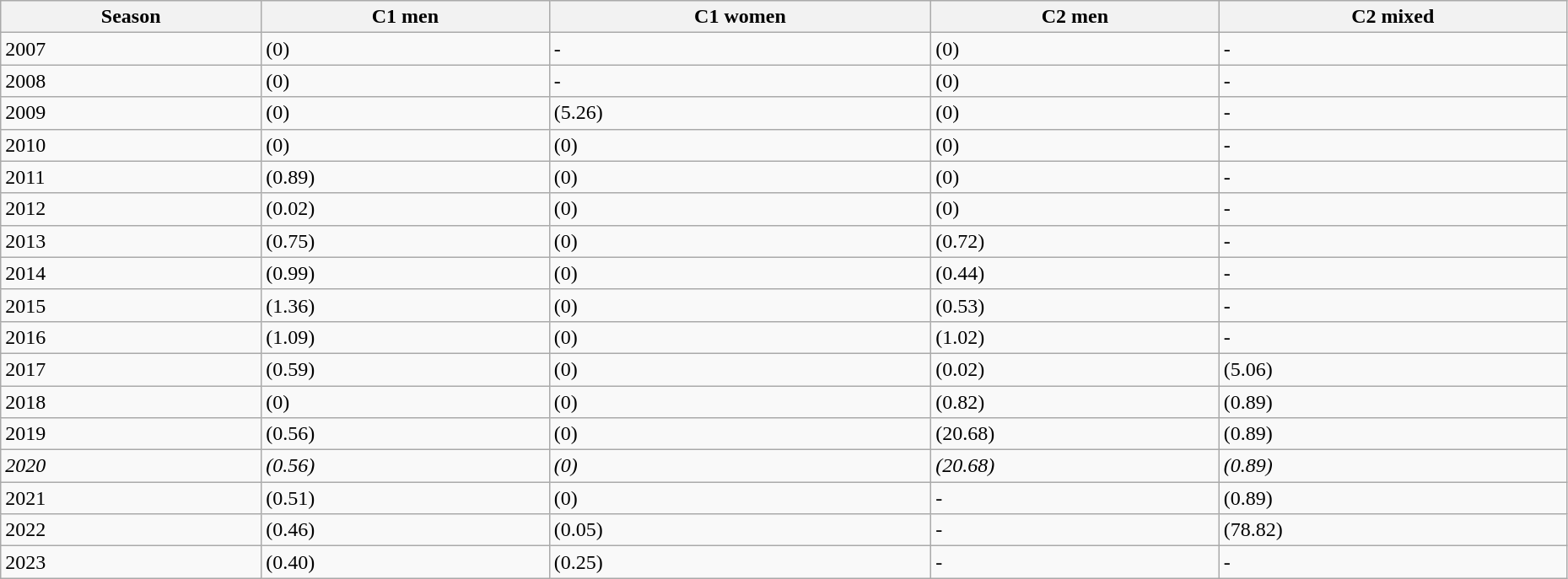<table class="wikitable sortable" width=98%>
<tr>
<th>Season</th>
<th>C1 men</th>
<th>C1 women</th>
<th>C2 men</th>
<th>C2 mixed</th>
</tr>
<tr>
<td>2007</td>
<td> (0)</td>
<td>-</td>
<td> (0)</td>
<td>-</td>
</tr>
<tr>
<td>2008</td>
<td> (0)</td>
<td>-</td>
<td> (0)</td>
<td>-</td>
</tr>
<tr>
<td>2009</td>
<td> (0)</td>
<td> (5.26)</td>
<td> (0)</td>
<td>-</td>
</tr>
<tr>
<td>2010</td>
<td> (0)</td>
<td> (0)</td>
<td> (0)</td>
<td>-</td>
</tr>
<tr>
<td>2011</td>
<td> (0.89)</td>
<td> (0)</td>
<td> (0)</td>
<td>-</td>
</tr>
<tr>
<td>2012</td>
<td> (0.02)</td>
<td> (0)</td>
<td> (0)</td>
<td>-</td>
</tr>
<tr>
<td>2013</td>
<td> (0.75)</td>
<td> (0)</td>
<td> (0.72)</td>
<td>-</td>
</tr>
<tr>
<td>2014</td>
<td> (0.99)</td>
<td> (0)</td>
<td> (0.44)</td>
<td>-</td>
</tr>
<tr>
<td>2015</td>
<td> (1.36)</td>
<td> (0)</td>
<td> (0.53)</td>
<td>-</td>
</tr>
<tr>
<td>2016</td>
<td> (1.09)</td>
<td> (0)</td>
<td> (1.02)</td>
<td>-</td>
</tr>
<tr>
<td>2017</td>
<td> (0.59)</td>
<td> (0)</td>
<td> (0.02)</td>
<td> (5.06)</td>
</tr>
<tr>
<td>2018</td>
<td> (0)</td>
<td> (0)</td>
<td> (0.82)</td>
<td> (0.89)</td>
</tr>
<tr>
<td>2019</td>
<td> (0.56)</td>
<td> (0)</td>
<td> (20.68)</td>
<td> (0.89)</td>
</tr>
<tr>
<td><em>2020</em></td>
<td><em> (0.56)</em></td>
<td><em> (0)</em></td>
<td><em> (20.68)</em></td>
<td><em> (0.89)</em></td>
</tr>
<tr>
<td>2021</td>
<td> (0.51)</td>
<td> (0)</td>
<td>-</td>
<td> (0.89)</td>
</tr>
<tr>
<td>2022</td>
<td> (0.46)</td>
<td> (0.05)</td>
<td>-</td>
<td> (78.82)</td>
</tr>
<tr>
<td>2023</td>
<td> (0.40)</td>
<td> (0.25)</td>
<td>-</td>
<td>-</td>
</tr>
</table>
